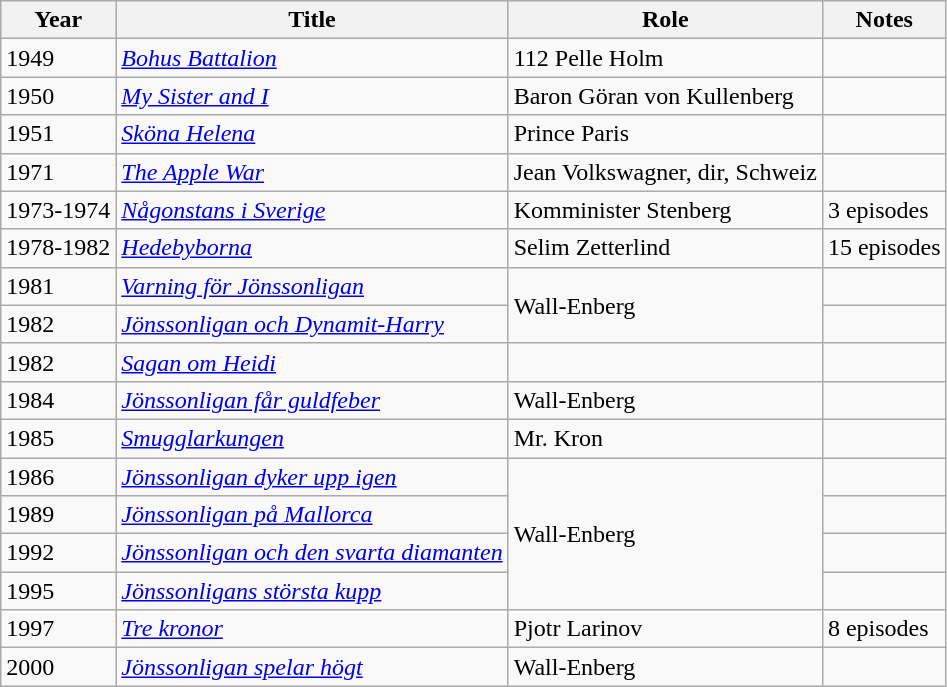<table class="wikitable">
<tr>
<th>Year</th>
<th>Title</th>
<th>Role</th>
<th>Notes</th>
</tr>
<tr>
<td>1949</td>
<td><em><a href='#'>Bohus Battalion</a></em></td>
<td>112 Pelle Holm</td>
<td></td>
</tr>
<tr>
<td>1950</td>
<td><em><a href='#'>My Sister and I</a></em></td>
<td>Baron Göran von Kullenberg</td>
<td></td>
</tr>
<tr>
<td>1951</td>
<td><em><a href='#'>Sköna Helena</a></em></td>
<td>Prince Paris</td>
<td></td>
</tr>
<tr>
<td>1971</td>
<td><em><a href='#'>The Apple War</a></em></td>
<td>Jean Volkswagner, dir, Schweiz</td>
<td></td>
</tr>
<tr>
<td>1973-1974</td>
<td><em><a href='#'>Någonstans i Sverige</a></em></td>
<td>Komminister Stenberg</td>
<td>3 episodes</td>
</tr>
<tr>
<td>1978-1982</td>
<td><em><a href='#'>Hedebyborna</a></em></td>
<td>Selim Zetterlind</td>
<td>15 episodes</td>
</tr>
<tr>
<td>1981</td>
<td><em><a href='#'>Varning för Jönssonligan</a></em></td>
<td rowspan="2">Wall-Enberg</td>
<td></td>
</tr>
<tr>
<td>1982</td>
<td><em><a href='#'>Jönssonligan och Dynamit-Harry</a></em></td>
<td></td>
</tr>
<tr>
<td>1982</td>
<td><em><a href='#'>Sagan om Heidi</a></em></td>
<td></td>
<td></td>
</tr>
<tr>
<td>1984</td>
<td><em><a href='#'>Jönssonligan får guldfeber</a></em></td>
<td>Wall-Enberg</td>
<td></td>
</tr>
<tr>
<td>1985</td>
<td><em><a href='#'>Smugglarkungen</a></em></td>
<td>Mr. Kron</td>
<td></td>
</tr>
<tr>
<td>1986</td>
<td><em><a href='#'>Jönssonligan dyker upp igen</a></em></td>
<td rowspan="4">Wall-Enberg</td>
<td></td>
</tr>
<tr>
<td>1989</td>
<td><em><a href='#'>Jönssonligan på Mallorca</a></em></td>
<td></td>
</tr>
<tr>
<td>1992</td>
<td><em><a href='#'>Jönssonligan och den svarta diamanten</a></em></td>
<td></td>
</tr>
<tr>
<td>1995</td>
<td><em><a href='#'>Jönssonligans största kupp</a></em></td>
<td></td>
</tr>
<tr>
<td>1997</td>
<td><em><a href='#'>Tre kronor</a></em></td>
<td>Pjotr Larinov</td>
<td>8 episodes</td>
</tr>
<tr>
<td>2000</td>
<td><em><a href='#'>Jönssonligan spelar högt</a></em></td>
<td>Wall-Enberg</td>
<td></td>
</tr>
</table>
